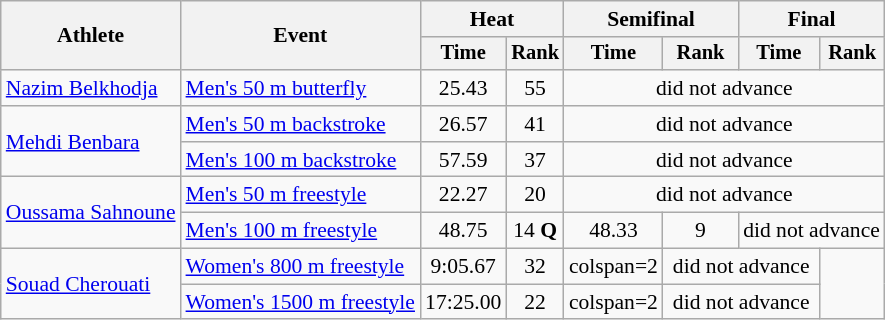<table class=wikitable style="font-size:90%">
<tr>
<th rowspan="2">Athlete</th>
<th rowspan="2">Event</th>
<th colspan="2">Heat</th>
<th colspan="2">Semifinal</th>
<th colspan="2">Final</th>
</tr>
<tr style="font-size:95%">
<th>Time</th>
<th>Rank</th>
<th>Time</th>
<th>Rank</th>
<th>Time</th>
<th>Rank</th>
</tr>
<tr align=center>
<td align=left><a href='#'>Nazim Belkhodja</a></td>
<td align=left><a href='#'>Men's 50 m butterfly</a></td>
<td>25.43</td>
<td>55</td>
<td colspan=4>did not advance</td>
</tr>
<tr align=center>
<td align=left rowspan=2><a href='#'>Mehdi Benbara</a></td>
<td align=left><a href='#'>Men's 50 m backstroke</a></td>
<td>26.57</td>
<td>41</td>
<td colspan=4>did not advance</td>
</tr>
<tr align=center>
<td align=left><a href='#'>Men's 100 m backstroke</a></td>
<td>57.59</td>
<td>37</td>
<td colspan=4>did not advance</td>
</tr>
<tr align=center>
<td align=left rowspan=2><a href='#'>Oussama Sahnoune</a></td>
<td align=left><a href='#'>Men's 50 m freestyle</a></td>
<td>22.27</td>
<td>20</td>
<td colspan=4>did not advance</td>
</tr>
<tr align=center>
<td align=left><a href='#'>Men's 100 m freestyle</a></td>
<td>48.75</td>
<td>14 <strong>Q</strong></td>
<td>48.33</td>
<td>9</td>
<td colspan=2>did not advance</td>
</tr>
<tr align=center>
<td align=left rowspan=2><a href='#'>Souad Cherouati</a></td>
<td align=left><a href='#'>Women's 800 m freestyle</a></td>
<td>9:05.67</td>
<td>32</td>
<td>colspan=2 </td>
<td colspan=2>did not advance</td>
</tr>
<tr align=center>
<td align=left><a href='#'>Women's 1500 m freestyle</a></td>
<td>17:25.00</td>
<td>22</td>
<td>colspan=2 </td>
<td colspan=2>did not advance</td>
</tr>
</table>
